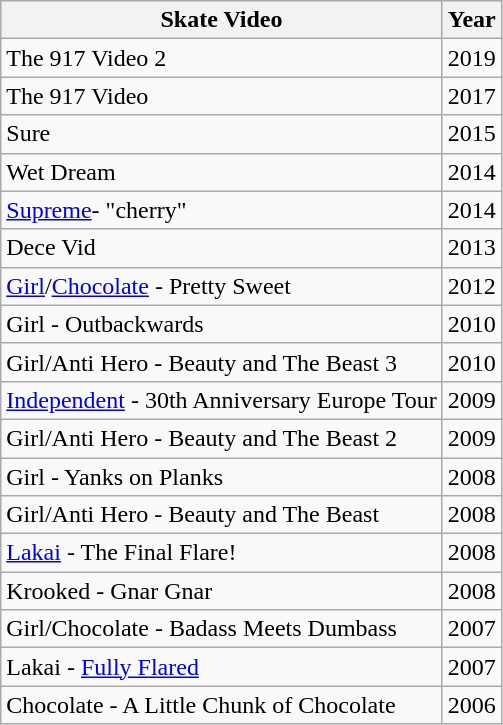<table class="wikitable">
<tr>
<th>Skate Video</th>
<th>Year</th>
</tr>
<tr>
<td>The 917 Video 2</td>
<td>2019</td>
</tr>
<tr>
<td>The 917 Video</td>
<td>2017</td>
</tr>
<tr>
<td>Sure</td>
<td>2015</td>
</tr>
<tr>
<td>Wet Dream</td>
<td>2014</td>
</tr>
<tr>
<td><a href='#'>Supreme</a>- "cherry"</td>
<td>2014</td>
</tr>
<tr>
<td>Dece Vid</td>
<td>2013</td>
</tr>
<tr>
<td><a href='#'>Girl</a>/<a href='#'>Chocolate</a> - Pretty Sweet</td>
<td>2012</td>
</tr>
<tr>
<td>Girl - Outbackwards</td>
<td>2010</td>
</tr>
<tr>
<td>Girl/Anti Hero - Beauty and The Beast 3</td>
<td>2010</td>
</tr>
<tr>
<td><a href='#'>Independent</a> - 30th Anniversary Europe Tour</td>
<td>2009</td>
</tr>
<tr>
<td>Girl/Anti Hero - Beauty and The Beast 2</td>
<td>2009</td>
</tr>
<tr>
<td>Girl - Yanks on Planks</td>
<td>2008</td>
</tr>
<tr>
<td>Girl/Anti Hero - Beauty and The Beast</td>
<td>2008</td>
</tr>
<tr>
<td><a href='#'>Lakai</a> - The Final Flare!</td>
<td>2008</td>
</tr>
<tr>
<td>Krooked - Gnar Gnar</td>
<td>2008</td>
</tr>
<tr>
<td>Girl/Chocolate - Badass Meets Dumbass</td>
<td>2007</td>
</tr>
<tr>
<td>Lakai - <a href='#'>Fully Flared</a></td>
<td>2007</td>
</tr>
<tr>
<td>Chocolate - A Little Chunk of Chocolate</td>
<td>2006</td>
</tr>
</table>
